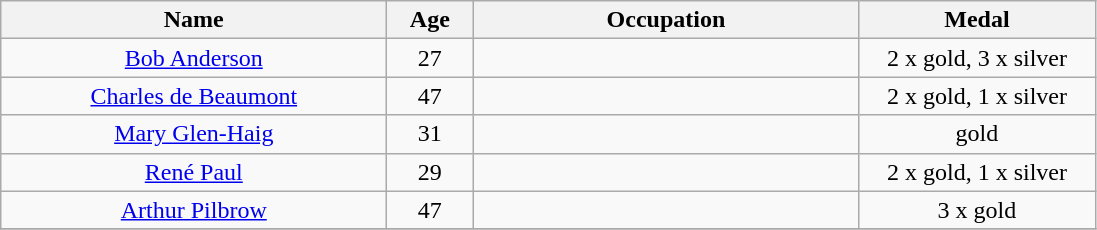<table class="wikitable" style="text-align: center">
<tr>
<th width=250>Name</th>
<th width=50>Age</th>
<th width=250>Occupation</th>
<th width=150>Medal</th>
</tr>
<tr>
<td><a href='#'>Bob Anderson</a></td>
<td>27</td>
<td></td>
<td>2 x gold, 3 x silver</td>
</tr>
<tr>
<td><a href='#'>Charles de Beaumont</a></td>
<td>47</td>
<td></td>
<td>2 x gold, 1 x silver</td>
</tr>
<tr>
<td><a href='#'>Mary Glen-Haig</a></td>
<td>31</td>
<td></td>
<td>gold</td>
</tr>
<tr>
<td><a href='#'>René Paul</a></td>
<td>29</td>
<td></td>
<td>2 x gold, 1 x silver</td>
</tr>
<tr>
<td><a href='#'>Arthur Pilbrow</a></td>
<td>47</td>
<td></td>
<td>3 x gold</td>
</tr>
<tr>
</tr>
</table>
